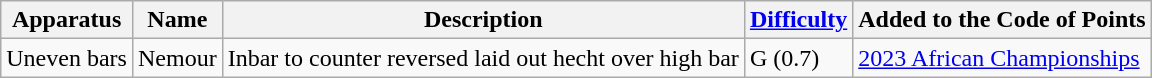<table class="wikitable">
<tr>
<th>Apparatus</th>
<th>Name</th>
<th>Description</th>
<th><a href='#'>Difficulty</a></th>
<th>Added to the Code of Points</th>
</tr>
<tr>
<td>Uneven bars</td>
<td>Nemour</td>
<td>Inbar to counter reversed laid out hecht over high bar</td>
<td>G (0.7)</td>
<td><a href='#'>2023 African Championships</a></td>
</tr>
</table>
